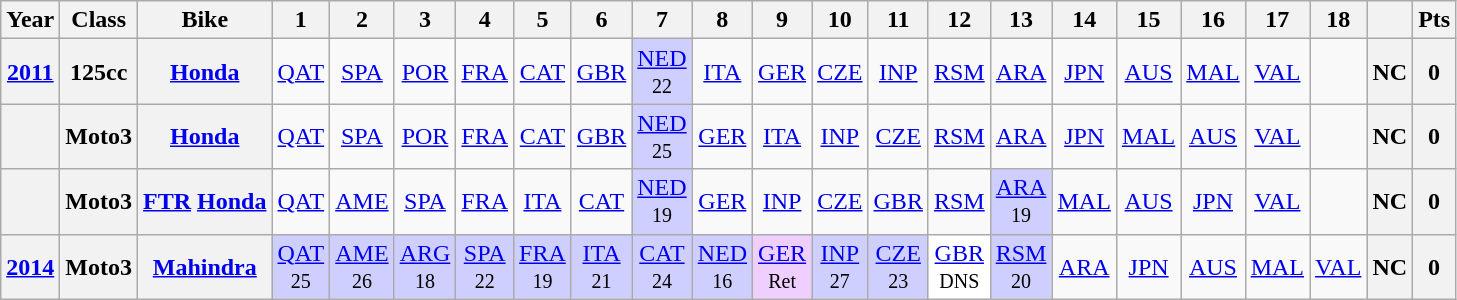<table class="wikitable" style="text-align:center">
<tr>
<th>Year</th>
<th>Class</th>
<th>Bike</th>
<th>1</th>
<th>2</th>
<th>3</th>
<th>4</th>
<th>5</th>
<th>6</th>
<th>7</th>
<th>8</th>
<th>9</th>
<th>10</th>
<th>11</th>
<th>12</th>
<th>13</th>
<th>14</th>
<th>15</th>
<th>16</th>
<th>17</th>
<th>18</th>
<th></th>
<th>Pts</th>
</tr>
<tr>
<th><a href='#'>2011</a></th>
<th>125cc</th>
<th><a href='#'>Honda</a></th>
<td><a href='#'>QAT</a></td>
<td><a href='#'>SPA</a></td>
<td><a href='#'>POR</a></td>
<td><a href='#'>FRA</a></td>
<td><a href='#'>CAT</a></td>
<td><a href='#'>GBR</a></td>
<td style="background:#CFCFFF;"><a href='#'>NED</a><br><small>22</small></td>
<td><a href='#'>ITA</a></td>
<td><a href='#'>GER</a></td>
<td><a href='#'>CZE</a></td>
<td><a href='#'>INP</a></td>
<td><a href='#'>RSM</a></td>
<td><a href='#'>ARA</a></td>
<td><a href='#'>JPN</a></td>
<td><a href='#'>AUS</a></td>
<td><a href='#'>MAL</a></td>
<td><a href='#'>VAL</a></td>
<td></td>
<th>NC</th>
<th>0</th>
</tr>
<tr>
<th></th>
<th>Moto3</th>
<th><a href='#'>Honda</a></th>
<td><a href='#'>QAT</a></td>
<td><a href='#'>SPA</a></td>
<td><a href='#'>POR</a></td>
<td><a href='#'>FRA</a></td>
<td><a href='#'>CAT</a></td>
<td><a href='#'>GBR</a></td>
<td style="background:#CFCFFF;"><a href='#'>NED</a><br><small>25</small></td>
<td><a href='#'>GER</a></td>
<td><a href='#'>ITA</a></td>
<td><a href='#'>INP</a></td>
<td><a href='#'>CZE</a></td>
<td><a href='#'>RSM</a></td>
<td><a href='#'>ARA</a></td>
<td><a href='#'>JPN</a></td>
<td><a href='#'>MAL</a></td>
<td><a href='#'>AUS</a></td>
<td><a href='#'>VAL</a></td>
<td></td>
<th>NC</th>
<th>0</th>
</tr>
<tr>
<th></th>
<th>Moto3</th>
<th><a href='#'>FTR</a> <a href='#'>Honda</a></th>
<td><a href='#'>QAT</a></td>
<td><a href='#'>AME</a></td>
<td><a href='#'>SPA</a></td>
<td><a href='#'>FRA</a></td>
<td><a href='#'>ITA</a></td>
<td><a href='#'>CAT</a></td>
<td style="background:#CFCFFF;"><a href='#'>NED</a><br><small>19</small></td>
<td><a href='#'>GER</a></td>
<td><a href='#'>INP</a></td>
<td><a href='#'>CZE</a></td>
<td><a href='#'>GBR</a></td>
<td><a href='#'>RSM</a></td>
<td style="background:#CFCFFF;"><a href='#'>ARA</a><br><small>19</small></td>
<td><a href='#'>MAL</a></td>
<td><a href='#'>AUS</a></td>
<td><a href='#'>JPN</a></td>
<td><a href='#'>VAL</a></td>
<td></td>
<th>NC</th>
<th>0</th>
</tr>
<tr>
<th><a href='#'>2014</a></th>
<th>Moto3</th>
<th><a href='#'>Mahindra</a></th>
<td style="background:#cfcfff;"><a href='#'>QAT</a><br><small>25</small></td>
<td style="background:#cfcfff;"><a href='#'>AME</a><br><small>26</small></td>
<td style="background:#cfcfff;"><a href='#'>ARG</a><br><small>18</small></td>
<td style="background:#cfcfff;"><a href='#'>SPA</a><br><small>22</small></td>
<td style="background:#cfcfff;"><a href='#'>FRA</a><br><small>19</small></td>
<td style="background:#cfcfff;"><a href='#'>ITA</a><br><small>21</small></td>
<td style="background:#cfcfff;"><a href='#'>CAT</a><br><small>24</small></td>
<td style="background:#cfcfff;"><a href='#'>NED</a><br><small>16</small></td>
<td style="background:#efcfff;"><a href='#'>GER</a><br><small>Ret</small></td>
<td style="background:#cfcfff;"><a href='#'>INP</a><br><small>27</small></td>
<td style="background:#cfcfff;"><a href='#'>CZE</a><br><small>23</small></td>
<td style="background:#ffffff;"><a href='#'>GBR</a><br><small>DNS</small></td>
<td style="background:#cfcfff;"><a href='#'>RSM</a><br><small>20</small></td>
<td><a href='#'>ARA</a></td>
<td><a href='#'>JPN</a></td>
<td><a href='#'>AUS</a></td>
<td><a href='#'>MAL</a></td>
<td><a href='#'>VAL</a></td>
<th>NC</th>
<th>0</th>
</tr>
</table>
